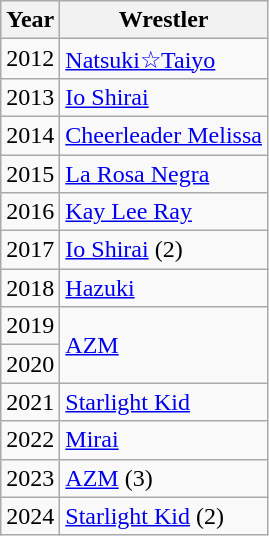<table class="wikitable">
<tr>
<th>Year</th>
<th>Wrestler</th>
</tr>
<tr>
<td>2012</td>
<td><a href='#'>Natsuki☆Taiyo</a></td>
</tr>
<tr>
<td>2013</td>
<td><a href='#'>Io Shirai</a></td>
</tr>
<tr>
<td>2014</td>
<td><a href='#'>Cheerleader Melissa</a></td>
</tr>
<tr>
<td>2015</td>
<td><a href='#'>La Rosa Negra</a></td>
</tr>
<tr>
<td>2016</td>
<td><a href='#'>Kay Lee Ray</a></td>
</tr>
<tr>
<td>2017</td>
<td><a href='#'>Io Shirai</a> (2)</td>
</tr>
<tr>
<td>2018</td>
<td><a href='#'>Hazuki</a></td>
</tr>
<tr>
<td>2019</td>
<td rowspan="2"><a href='#'>AZM</a></td>
</tr>
<tr>
<td>2020</td>
</tr>
<tr>
<td>2021</td>
<td><a href='#'>Starlight Kid</a></td>
</tr>
<tr>
<td>2022</td>
<td><a href='#'>Mirai</a></td>
</tr>
<tr>
<td>2023</td>
<td><a href='#'>AZM</a> (3)</td>
</tr>
<tr>
<td>2024</td>
<td><a href='#'>Starlight Kid</a> (2)</td>
</tr>
</table>
